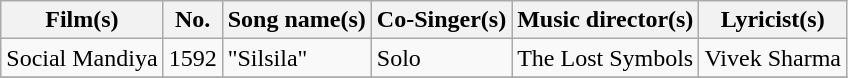<table class="wikitable sortable">
<tr>
<th>Film(s)</th>
<th>No.</th>
<th>Song name(s)</th>
<th>Co-Singer(s)</th>
<th>Music director(s)</th>
<th>Lyricist(s)</th>
</tr>
<tr>
<td>Social Mandiya</td>
<td>1592</td>
<td>"Silsila"</td>
<td>Solo</td>
<td>The Lost Symbols</td>
<td>Vivek Sharma</td>
</tr>
<tr>
</tr>
</table>
